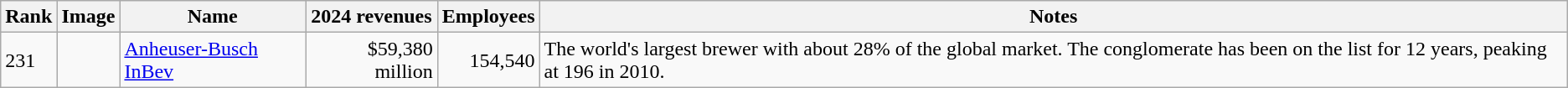<table class="wikitable">
<tr>
<th>Rank</th>
<th>Image</th>
<th>Name</th>
<th>2024 revenues</th>
<th>Employees</th>
<th>Notes</th>
</tr>
<tr>
<td>231</td>
<td></td>
<td><a href='#'>Anheuser-Busch InBev</a></td>
<td align="right">$59,380 million</td>
<td align="right">154,540</td>
<td>The world's largest brewer with about 28% of the global market. The conglomerate has been on the list for 12 years, peaking at 196 in 2010.</td>
</tr>
</table>
